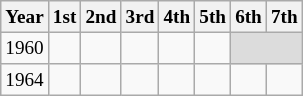<table class="wikitable" style="text-align:left; font-size:80%">
<tr>
<th>Year</th>
<th>1st</th>
<th>2nd</th>
<th>3rd</th>
<th>4th</th>
<th>5th</th>
<th>6th</th>
<th>7th</th>
</tr>
<tr>
<td align="center">1960</td>
<td></td>
<td></td>
<td></td>
<td></td>
<td></td>
<td colspan=2 bgcolor=#DCDCDC></td>
</tr>
<tr>
<td align="center">1964</td>
<td></td>
<td></td>
<td></td>
<td></td>
<td></td>
<td></td>
<td></td>
</tr>
</table>
